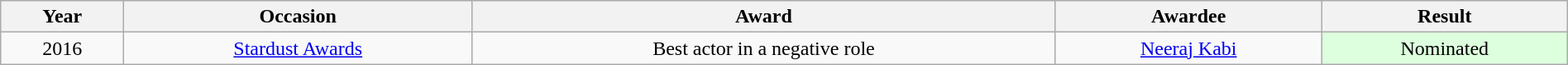<table class="wikitable" style="text-align:center;" width="100%">
<tr>
<th>Year</th>
<th>Occasion</th>
<th>Award</th>
<th>Awardee</th>
<th>Result</th>
</tr>
<tr>
<td>2016</td>
<td><a href='#'>Stardust Awards</a></td>
<td>Best actor in a negative role</td>
<td><a href='#'>Neeraj Kabi</a></td>
<td style="background:#dfd;">Nominated</td>
</tr>
</table>
